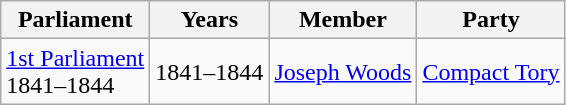<table class="wikitable">
<tr>
<th>Parliament</th>
<th>Years</th>
<th>Member</th>
<th>Party</th>
</tr>
<tr>
<td><a href='#'>1st Parliament</a><br>1841–1844</td>
<td>1841–1844</td>
<td><a href='#'>Joseph Woods</a></td>
<td><a href='#'>Compact Tory</a></td>
</tr>
</table>
